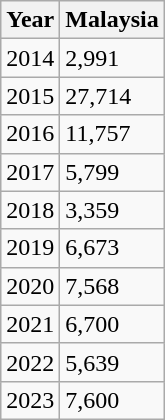<table class="wikitable">
<tr>
<th>Year</th>
<th>Malaysia</th>
</tr>
<tr>
<td>2014</td>
<td>2,991</td>
</tr>
<tr>
<td>2015</td>
<td>27,714</td>
</tr>
<tr>
<td>2016</td>
<td>11,757</td>
</tr>
<tr>
<td>2017</td>
<td>5,799</td>
</tr>
<tr>
<td>2018</td>
<td>3,359</td>
</tr>
<tr>
<td>2019</td>
<td>6,673</td>
</tr>
<tr>
<td>2020</td>
<td>7,568</td>
</tr>
<tr>
<td>2021</td>
<td>6,700</td>
</tr>
<tr>
<td>2022</td>
<td>5,639</td>
</tr>
<tr>
<td>2023</td>
<td>7,600</td>
</tr>
</table>
